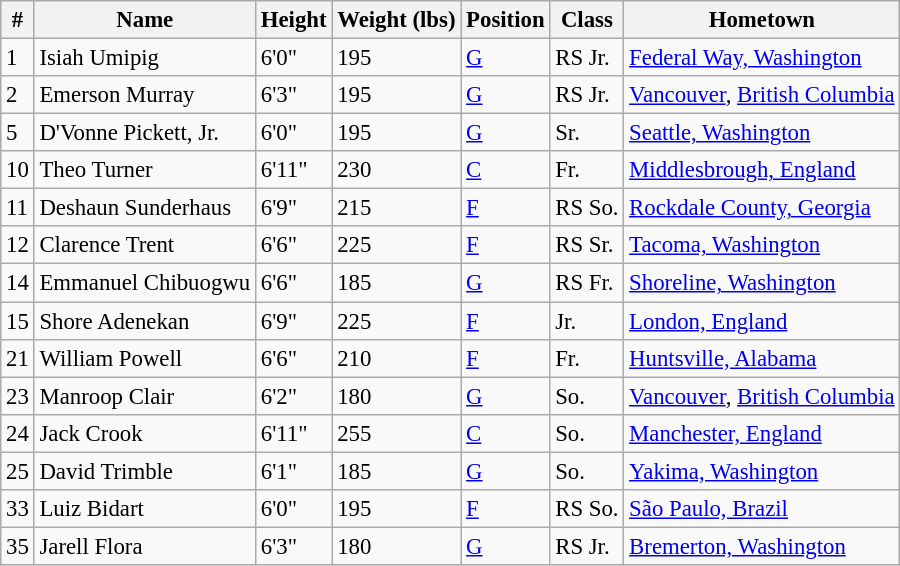<table class="wikitable sortable" style="font-size: 95%;">
<tr>
<th>#</th>
<th>Name</th>
<th>Height</th>
<th>Weight (lbs)</th>
<th>Position</th>
<th>Class</th>
<th>Hometown</th>
</tr>
<tr>
<td>1</td>
<td>Isiah Umipig</td>
<td>6'0"</td>
<td>195</td>
<td><a href='#'>G</a></td>
<td>RS Jr.</td>
<td><a href='#'>Federal Way, Washington</a></td>
</tr>
<tr>
<td>2</td>
<td>Emerson Murray</td>
<td>6'3"</td>
<td>195</td>
<td><a href='#'>G</a></td>
<td>RS Jr.</td>
<td><a href='#'>Vancouver</a>, <a href='#'>British Columbia</a></td>
</tr>
<tr>
<td>5</td>
<td>D'Vonne Pickett, Jr.</td>
<td>6'0"</td>
<td>195</td>
<td><a href='#'>G</a></td>
<td>Sr.</td>
<td><a href='#'>Seattle, Washington</a></td>
</tr>
<tr>
<td>10</td>
<td>Theo Turner</td>
<td>6'11"</td>
<td>230</td>
<td><a href='#'>C</a></td>
<td>Fr.</td>
<td><a href='#'>Middlesbrough, England</a></td>
</tr>
<tr>
<td>11</td>
<td>Deshaun Sunderhaus</td>
<td>6'9"</td>
<td>215</td>
<td><a href='#'>F</a></td>
<td>RS So.</td>
<td><a href='#'>Rockdale County, Georgia</a></td>
</tr>
<tr>
<td>12</td>
<td>Clarence Trent</td>
<td>6'6"</td>
<td>225</td>
<td><a href='#'>F</a></td>
<td>RS Sr.</td>
<td><a href='#'>Tacoma, Washington</a></td>
</tr>
<tr>
<td>14</td>
<td>Emmanuel Chibuogwu</td>
<td>6'6"</td>
<td>185</td>
<td><a href='#'>G</a></td>
<td>RS Fr.</td>
<td><a href='#'>Shoreline, Washington</a></td>
</tr>
<tr>
<td>15</td>
<td>Shore Adenekan</td>
<td>6'9"</td>
<td>225</td>
<td><a href='#'>F</a></td>
<td>Jr.</td>
<td><a href='#'>London, England</a></td>
</tr>
<tr>
<td>21</td>
<td>William Powell</td>
<td>6'6"</td>
<td>210</td>
<td><a href='#'>F</a></td>
<td>Fr.</td>
<td><a href='#'>Huntsville, Alabama</a></td>
</tr>
<tr>
<td>23</td>
<td>Manroop Clair</td>
<td>6'2"</td>
<td>180</td>
<td><a href='#'>G</a></td>
<td>So.</td>
<td><a href='#'>Vancouver</a>, <a href='#'>British Columbia</a></td>
</tr>
<tr>
<td>24</td>
<td>Jack Crook</td>
<td>6'11"</td>
<td>255</td>
<td><a href='#'>C</a></td>
<td>So.</td>
<td><a href='#'>Manchester, England</a></td>
</tr>
<tr>
<td>25</td>
<td>David Trimble</td>
<td>6'1"</td>
<td>185</td>
<td><a href='#'>G</a></td>
<td>So.</td>
<td><a href='#'>Yakima, Washington</a></td>
</tr>
<tr>
<td>33</td>
<td>Luiz Bidart</td>
<td>6'0"</td>
<td>195</td>
<td><a href='#'>F</a></td>
<td>RS So.</td>
<td><a href='#'>São Paulo, Brazil</a></td>
</tr>
<tr>
<td>35</td>
<td>Jarell Flora</td>
<td>6'3"</td>
<td>180</td>
<td><a href='#'>G</a></td>
<td>RS Jr.</td>
<td><a href='#'>Bremerton, Washington</a></td>
</tr>
</table>
